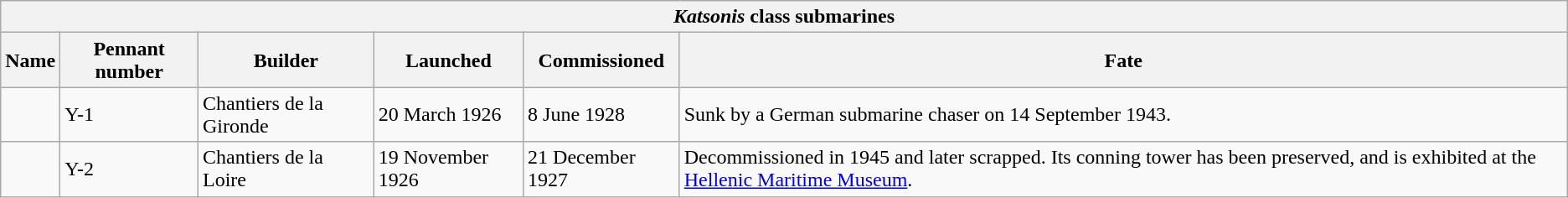<table class="wikitable">
<tr>
<th colspan=6><em>Katsonis</em> class submarines</th>
</tr>
<tr>
<th>Name</th>
<th>Pennant number</th>
<th>Builder</th>
<th>Launched</th>
<th>Commissioned</th>
<th>Fate</th>
</tr>
<tr>
<td></td>
<td>Y-1</td>
<td>Chantiers de la Gironde</td>
<td>20 March 1926</td>
<td>8 June 1928</td>
<td>Sunk by a German submarine chaser on 14 September 1943.</td>
</tr>
<tr>
<td></td>
<td>Y-2</td>
<td>Chantiers de la Loire</td>
<td>19 November 1926</td>
<td>21 December 1927</td>
<td>Decommissioned in 1945 and later scrapped. Its conning tower has been preserved, and is exhibited at the <a href='#'>Hellenic Maritime Museum</a>.</td>
</tr>
</table>
